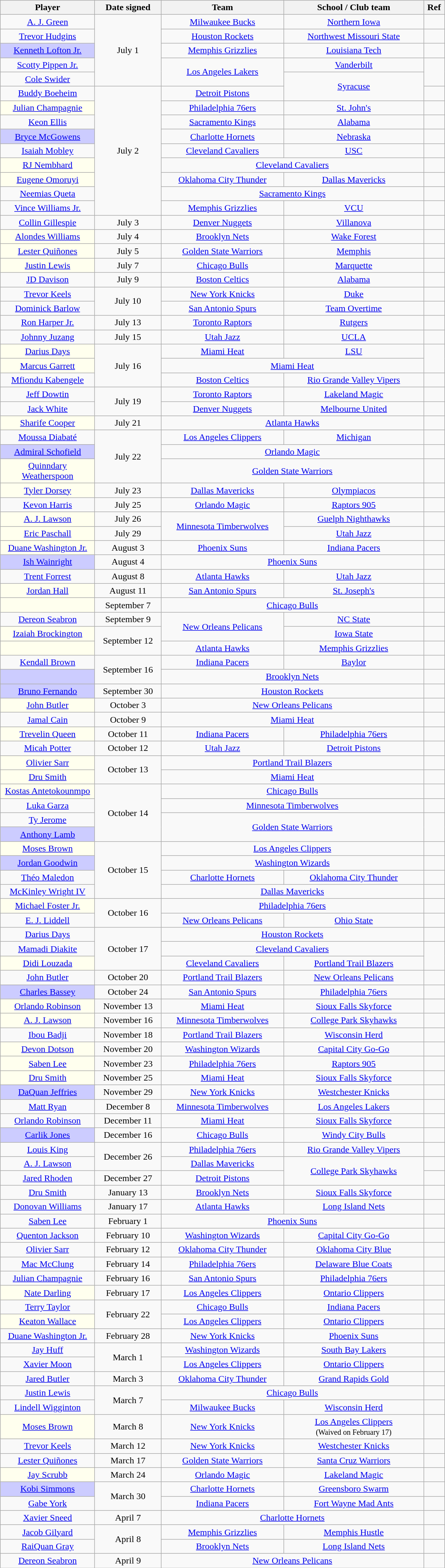<table class="wikitable sortable" style="text-align:center">
<tr>
<th style="width:160px">Player</th>
<th style="width:110px">Date signed</th>
<th style="width:210px">Team</th>
<th style="width:240px">School / Club team</th>
<th class="unsortable" style="width:30px">Ref</th>
</tr>
<tr>
<td><a href='#'>A. J. Green</a></td>
<td rowspan="5" align="center">July 1</td>
<td align="center"><a href='#'>Milwaukee Bucks</a></td>
<td align="center"><a href='#'>Northern Iowa</a><br></td>
<td align="center"></td>
</tr>
<tr>
<td><a href='#'>Trevor Hudgins</a></td>
<td align="center"><a href='#'>Houston Rockets</a></td>
<td align="center"><a href='#'>Northwest Missouri State</a><br></td>
<td align="center"></td>
</tr>
<tr>
<td style="width:20px; background:#ccf;"><a href='#'>Kenneth Lofton Jr.</a></td>
<td align="center"><a href='#'>Memphis Grizzlies</a></td>
<td align="center"><a href='#'>Louisiana Tech</a><br></td>
<td align="center"></td>
</tr>
<tr>
<td><a href='#'>Scotty Pippen Jr.</a></td>
<td rowspan="2" align="center"><a href='#'>Los Angeles Lakers</a></td>
<td align="center"><a href='#'>Vanderbilt</a><br></td>
<td rowspan="2" align="center"></td>
</tr>
<tr>
<td><a href='#'>Cole Swider</a></td>
<td rowspan=2 align="center"><a href='#'>Syracuse</a><br></td>
</tr>
<tr>
<td><a href='#'>Buddy Boeheim</a></td>
<td rowspan="9" align="center">July 2</td>
<td align="center"><a href='#'>Detroit Pistons</a></td>
<td align="center"></td>
</tr>
<tr>
<td style="width:20px; background:#ffe;"><a href='#'>Julian Champagnie</a></td>
<td align="center"><a href='#'>Philadelphia 76ers</a></td>
<td align="center"><a href='#'>St. John's</a><br></td>
<td align="center"></td>
</tr>
<tr>
<td><a href='#'>Keon Ellis</a></td>
<td align="center"><a href='#'>Sacramento Kings</a></td>
<td align="center"><a href='#'>Alabama</a><br></td>
<td align="center"></td>
</tr>
<tr>
<td style="width:20px; background:#ccf;"><a href='#'>Bryce McGowens</a></td>
<td align="center"><a href='#'>Charlotte Hornets</a></td>
<td align="center"><a href='#'>Nebraska</a></td>
<td align="center"></td>
</tr>
<tr>
<td><a href='#'>Isaiah Mobley</a></td>
<td align="center"><a href='#'>Cleveland Cavaliers</a></td>
<td align="center"><a href='#'>USC</a></td>
<td align="center"></td>
</tr>
<tr>
<td style="width:20px; background:#ffe;"><a href='#'>RJ Nembhard</a> </td>
<td colspan=2 align="center"><a href='#'>Cleveland Cavaliers</a><br></td>
<td align="center"></td>
</tr>
<tr>
<td style="width:20px; background:#ffe;"><a href='#'>Eugene Omoruyi</a></td>
<td align="center"><a href='#'>Oklahoma City Thunder</a></td>
<td align="center"><a href='#'>Dallas Mavericks</a><br></td>
<td align="center"></td>
</tr>
<tr>
<td><a href='#'>Neemias Queta</a> </td>
<td colspan=2 align="center"><a href='#'>Sacramento Kings</a><br></td>
<td align="center"></td>
</tr>
<tr>
<td><a href='#'>Vince Williams Jr.</a></td>
<td align="center"><a href='#'>Memphis Grizzlies</a></td>
<td align="center"><a href='#'>VCU</a></td>
<td align="center"></td>
</tr>
<tr>
<td><a href='#'>Collin Gillespie</a></td>
<td align="center">July 3</td>
<td align="center"><a href='#'>Denver Nuggets</a></td>
<td align="center"><a href='#'>Villanova</a><br></td>
<td align="center"></td>
</tr>
<tr>
<td style="width:20px; background:#ffe;"><a href='#'>Alondes Williams</a></td>
<td align="center">July 4</td>
<td align="center"><a href='#'>Brooklyn Nets</a></td>
<td align="center"><a href='#'>Wake Forest</a><br></td>
<td align="center"></td>
</tr>
<tr>
<td style="width:20px; background:#ffe;"><a href='#'>Lester Quiñones</a></td>
<td align="center">July 5</td>
<td align="center"><a href='#'>Golden State Warriors</a></td>
<td align="center"><a href='#'>Memphis</a><br></td>
<td align="center"></td>
</tr>
<tr>
<td style="width:20px; background:#ffe;"><a href='#'>Justin Lewis</a></td>
<td align="center">July 7</td>
<td align="center"><a href='#'>Chicago Bulls</a></td>
<td align="center"><a href='#'>Marquette</a><br></td>
<td align="center"></td>
</tr>
<tr>
<td><a href='#'>JD Davison</a></td>
<td align="center">July 9</td>
<td align="center"><a href='#'>Boston Celtics</a></td>
<td align="center"><a href='#'>Alabama</a></td>
<td align="center"></td>
</tr>
<tr>
<td><a href='#'>Trevor Keels</a></td>
<td rowspan="2" align="center">July 10</td>
<td align="center"><a href='#'>New York Knicks</a></td>
<td align="center"><a href='#'>Duke</a></td>
<td align="center"></td>
</tr>
<tr>
<td><a href='#'>Dominick Barlow</a></td>
<td align="center"><a href='#'>San Antonio Spurs</a></td>
<td align="center"><a href='#'>Team Overtime</a><br></td>
<td align="center"></td>
</tr>
<tr>
<td><a href='#'>Ron Harper Jr.</a></td>
<td align="center">July 13</td>
<td align="center"><a href='#'>Toronto Raptors</a></td>
<td align="center"><a href='#'>Rutgers</a><br></td>
<td align="center"></td>
</tr>
<tr>
<td><a href='#'>Johnny Juzang</a></td>
<td align="center">July 15</td>
<td align="center"><a href='#'>Utah Jazz</a></td>
<td align="center"><a href='#'>UCLA</a><br></td>
<td align="center"></td>
</tr>
<tr>
<td style="width:20px; background:#ffe;"><a href='#'>Darius Days</a></td>
<td rowspan="3" align="center">July 16</td>
<td align="center"><a href='#'>Miami Heat</a></td>
<td align="center"><a href='#'>LSU</a><br></td>
<td rowspan="2" align="center"></td>
</tr>
<tr>
<td style="width:20px; background:#ffe;"><a href='#'>Marcus Garrett</a></td>
<td colspan=2 align="center"><a href='#'>Miami Heat</a><br></td>
</tr>
<tr>
<td><a href='#'>Mfiondu Kabengele</a></td>
<td align="center"><a href='#'>Boston Celtics</a></td>
<td align="center"><a href='#'>Rio Grande Valley Vipers</a><br></td>
<td align="center"></td>
</tr>
<tr>
<td><a href='#'>Jeff Dowtin</a></td>
<td rowspan=2 align="center">July 19</td>
<td align="center"><a href='#'>Toronto Raptors</a></td>
<td align="center"><a href='#'>Lakeland Magic</a><br></td>
<td align="center"></td>
</tr>
<tr>
<td><a href='#'>Jack White</a></td>
<td align="center"><a href='#'>Denver Nuggets</a></td>
<td align="center"><a href='#'>Melbourne United</a><br></td>
<td align="center"></td>
</tr>
<tr>
<td style="width:20px; background:#ffe;"><a href='#'>Sharife Cooper</a></td>
<td align="center">July 21</td>
<td colspan=2 align="center"><a href='#'>Atlanta Hawks</a><br></td>
<td align="center"></td>
</tr>
<tr>
<td><a href='#'>Moussa Diabaté</a></td>
<td rowspan=3 align="center">July 22</td>
<td align="center"><a href='#'>Los Angeles Clippers</a></td>
<td align="center"><a href='#'>Michigan</a></td>
<td align="center"></td>
</tr>
<tr>
<td style="width:20px; background:#ccf;"><a href='#'>Admiral Schofield</a></td>
<td colspan=2 align="center"><a href='#'>Orlando Magic</a><br></td>
<td align="center"></td>
</tr>
<tr>
<td style="width:20px; background:#ffe;"><a href='#'>Quinndary Weatherspoon</a></td>
<td colspan=2 align="center"><a href='#'>Golden State Warriors</a><br></td>
<td align="center"></td>
</tr>
<tr>
<td style="width:20px; background:#ffe;"><a href='#'>Tyler Dorsey</a></td>
<td align="center">July 23</td>
<td align="center"><a href='#'>Dallas Mavericks</a></td>
<td align="center"><a href='#'>Olympiacos</a><br></td>
<td align="center"></td>
</tr>
<tr>
<td><a href='#'>Kevon Harris</a></td>
<td align="center">July 25</td>
<td align="center"><a href='#'>Orlando Magic</a></td>
<td align="center"><a href='#'>Raptors 905</a><br></td>
<td align="center"></td>
</tr>
<tr>
<td style="width:20px; background:#ffe;"><a href='#'>A. J. Lawson</a></td>
<td align="center">July 26</td>
<td rowspan=2 align="center"><a href='#'>Minnesota Timberwolves</a></td>
<td align="center"><a href='#'>Guelph Nighthawks</a><br></td>
<td align="center"></td>
</tr>
<tr>
<td style="width:20px; background:#ffe;"><a href='#'>Eric Paschall</a></td>
<td align="center">July 29</td>
<td align="center"><a href='#'>Utah Jazz</a></td>
<td align="center"></td>
</tr>
<tr>
<td style="width:20px; background:#ffe;"><a href='#'>Duane Washington Jr.</a></td>
<td align="center">August 3</td>
<td align="center"><a href='#'>Phoenix Suns</a></td>
<td align="center"><a href='#'>Indiana Pacers</a><br></td>
<td align="center"></td>
</tr>
<tr>
<td style="width:20px; background:#ccf;"><a href='#'>Ish Wainright</a></td>
<td align="center">August 4</td>
<td colspan=2 align="center"><a href='#'>Phoenix Suns</a></td>
<td align="center"></td>
</tr>
<tr>
<td><a href='#'>Trent Forrest</a></td>
<td align="center">August 8</td>
<td align="center"><a href='#'>Atlanta Hawks</a></td>
<td align="center"><a href='#'>Utah Jazz</a></td>
<td align="center"></td>
</tr>
<tr>
<td style="width:20px; background:#ffe;"><a href='#'>Jordan Hall</a></td>
<td align="center">August 11</td>
<td align="center"><a href='#'>San Antonio Spurs</a></td>
<td align="center"><a href='#'>St. Joseph's</a><br></td>
<td align="center"></td>
</tr>
<tr>
<td style="width:20px; background:#ffe;"></td>
<td align="center">September 7</td>
<td colspan=2 align="center"><a href='#'>Chicago Bulls</a><br></td>
<td align="center"></td>
</tr>
<tr>
<td><a href='#'>Dereon Seabron</a></td>
<td align="center">September 9</td>
<td rowspan=2 align="center"><a href='#'>New Orleans Pelicans</a></td>
<td align="center"><a href='#'>NC State</a><br></td>
<td align="center"></td>
</tr>
<tr>
<td style="width:20px; background:#ffe;"><a href='#'>Izaiah Brockington</a></td>
<td rowspan=2 align="center">September 12</td>
<td align="center"><a href='#'>Iowa State</a><br></td>
<td align="center"></td>
</tr>
<tr>
<td style="width:20px; background:#ffe;"></td>
<td align="center"><a href='#'>Atlanta Hawks</a></td>
<td align="center"><a href='#'>Memphis Grizzlies</a></td>
<td align="center"></td>
</tr>
<tr>
<td><a href='#'>Kendall Brown</a></td>
<td rowspan="2" align="center">September 16</td>
<td align="center"><a href='#'>Indiana Pacers</a></td>
<td align="center"><a href='#'>Baylor</a></td>
<td align="center"></td>
</tr>
<tr>
<td style="width:20px; background:#ccf;"></td>
<td colspan=2 align="center"><a href='#'>Brooklyn Nets</a><br></td>
<td align="center"></td>
</tr>
<tr>
<td style="width:20px; background:#ccf;"><a href='#'>Bruno Fernando</a></td>
<td align="center">September 30</td>
<td colspan=2 align="center"><a href='#'>Houston Rockets</a></td>
<td align="center"></td>
</tr>
<tr>
<td style="width:20px; background:#ffe;"><a href='#'>John Butler</a></td>
<td align="center">October 3</td>
<td colspan=2 align="center"><a href='#'>New Orleans Pelicans</a></td>
<td align="center"></td>
</tr>
<tr>
<td><a href='#'>Jamal Cain</a></td>
<td align="center">October 9</td>
<td colspan=2 align="center"><a href='#'>Miami Heat</a></td>
<td align="center"></td>
</tr>
<tr>
<td style="width:20px; background:#ffe;"><a href='#'>Trevelin Queen</a></td>
<td align="center">October 11</td>
<td align="center"><a href='#'>Indiana Pacers</a></td>
<td align="center"><a href='#'>Philadelphia 76ers</a><br></td>
<td align="center"></td>
</tr>
<tr>
<td><a href='#'>Micah Potter</a></td>
<td align="center">October 12</td>
<td align="center"><a href='#'>Utah Jazz</a></td>
<td align="center"><a href='#'>Detroit Pistons</a><br></td>
<td align="center"></td>
</tr>
<tr>
<td style="width:20px; background:#ffe;"><a href='#'>Olivier Sarr</a></td>
<td rowspan=2 align="center">October 13</td>
<td colspan=2 align="center"><a href='#'>Portland Trail Blazers</a></td>
<td align="center"></td>
</tr>
<tr>
<td style="width:20px; background:#ffe;"><a href='#'>Dru Smith</a></td>
<td colspan=2 align="center"><a href='#'>Miami Heat</a></td>
<td align="center"></td>
</tr>
<tr>
<td style="width:20px; background:#ffe;"><a href='#'>Kostas Antetokounmpo</a></td>
<td rowspan=4 align="center">October 14</td>
<td colspan=2 align="center"><a href='#'>Chicago Bulls</a></td>
<td align="center"></td>
</tr>
<tr>
<td><a href='#'>Luka Garza</a></td>
<td colspan=2 align="center"><a href='#'>Minnesota Timberwolves</a></td>
<td align="center"></td>
</tr>
<tr>
<td><a href='#'>Ty Jerome</a></td>
<td rowspan=2 colspan=2 align="center"><a href='#'>Golden State Warriors</a></td>
<td rowspan=2 align="center"></td>
</tr>
<tr>
<td style="width:20px; background:#ccf;"><a href='#'>Anthony Lamb</a></td>
</tr>
<tr>
<td style="width:20px; background:#ffe;"><a href='#'>Moses Brown</a></td>
<td rowspan=4 align="center">October 15</td>
<td colspan=2 align="center"><a href='#'>Los Angeles Clippers</a></td>
<td align="center"></td>
</tr>
<tr>
<td style="width:20px; background:#ccf;"><a href='#'>Jordan Goodwin</a></td>
<td colspan=2 align="center"><a href='#'>Washington Wizards</a></td>
<td align="center"></td>
</tr>
<tr>
<td><a href='#'>Théo Maledon</a></td>
<td align="center"><a href='#'>Charlotte Hornets</a></td>
<td align="center"><a href='#'>Oklahoma City Thunder</a><br></td>
<td align="center"></td>
</tr>
<tr>
<td><a href='#'>McKinley Wright IV</a></td>
<td colspan=2 align="center"><a href='#'>Dallas Mavericks</a></td>
<td align="center"></td>
</tr>
<tr>
<td style="width:20px; background:#ffe;"><a href='#'>Michael Foster Jr.</a></td>
<td rowspan=2 align="center">October 16</td>
<td colspan=2 align="center"><a href='#'>Philadelphia 76ers</a></td>
<td align="center"></td>
</tr>
<tr>
<td><a href='#'>E. J. Liddell</a></td>
<td align="center"><a href='#'>New Orleans Pelicans</a></td>
<td align="center"><a href='#'>Ohio State</a></td>
<td align="center"></td>
</tr>
<tr>
<td><a href='#'>Darius Days</a></td>
<td rowspan=3 align="center">October 17</td>
<td colspan=2 align="center"><a href='#'>Houston Rockets</a></td>
<td align="center"></td>
</tr>
<tr>
<td><a href='#'>Mamadi Diakite</a></td>
<td colspan=2 align="center"><a href='#'>Cleveland Cavaliers</a><br></td>
<td rowspan=2 align="center"></td>
</tr>
<tr>
<td style="width:20px; background:#ffe;"><a href='#'>Didi Louzada</a></td>
<td align="center"><a href='#'>Cleveland Cavaliers</a></td>
<td align="center"><a href='#'>Portland Trail Blazers</a><br></td>
</tr>
<tr>
<td><a href='#'>John Butler</a></td>
<td align="center">October 20</td>
<td align="center"><a href='#'>Portland Trail Blazers</a></td>
<td align="center"><a href='#'>New Orleans Pelicans</a><br></td>
<td align="center"></td>
</tr>
<tr>
<td style="width:20px; background:#ccf;"><a href='#'>Charles Bassey</a></td>
<td align="center">October 24</td>
<td align="center"><a href='#'>San Antonio Spurs</a></td>
<td align="center"><a href='#'>Philadelphia 76ers</a><br></td>
<td align="center"></td>
</tr>
<tr>
<td style="width:20px; background:#ffe;"><a href='#'>Orlando Robinson</a></td>
<td align="center">November 13</td>
<td align="center"><a href='#'>Miami Heat</a></td>
<td align="center"><a href='#'>Sioux Falls Skyforce</a><br></td>
<td align="center"></td>
</tr>
<tr>
<td style="width:20px; background:#ffe;"><a href='#'>A. J. Lawson</a></td>
<td align="center">November 16</td>
<td align="center"><a href='#'>Minnesota Timberwolves</a></td>
<td align="center"><a href='#'>College Park Skyhawks</a><br></td>
<td align="center"></td>
</tr>
<tr>
<td><a href='#'>Ibou Badji</a></td>
<td align="center">November 18</td>
<td align="center"><a href='#'>Portland Trail Blazers</a></td>
<td align="center"><a href='#'>Wisconsin Herd</a><br></td>
<td align="center"></td>
</tr>
<tr>
<td style="width:20px; background:#ffe;"><a href='#'>Devon Dotson</a></td>
<td align="center">November 20</td>
<td align="center"><a href='#'>Washington Wizards</a></td>
<td align="center"><a href='#'>Capital City Go-Go</a><br></td>
<td align="center"></td>
</tr>
<tr>
<td style="width:20px; background:#ffe;"><a href='#'>Saben Lee</a></td>
<td align="center">November 23</td>
<td align="center"><a href='#'>Philadelphia 76ers</a></td>
<td align="center"><a href='#'>Raptors 905</a><br></td>
<td align="center"></td>
</tr>
<tr>
<td style="width:20px; background:#ffe;"><a href='#'>Dru Smith</a></td>
<td align="center">November 25</td>
<td align="center"><a href='#'>Miami Heat</a></td>
<td align="center"><a href='#'>Sioux Falls Skyforce</a><br></td>
<td align="center"></td>
</tr>
<tr>
<td style="width:20px; background:#ccf;"><a href='#'>DaQuan Jeffries</a></td>
<td align="center">November 29</td>
<td align="center"><a href='#'>New York Knicks</a></td>
<td align="center"><a href='#'>Westchester Knicks</a><br></td>
<td align="center"></td>
</tr>
<tr>
<td><a href='#'>Matt Ryan</a></td>
<td align="center">December 8</td>
<td align="center"><a href='#'>Minnesota Timberwolves</a></td>
<td align="center"><a href='#'>Los Angeles Lakers</a><br></td>
<td align="center"></td>
</tr>
<tr>
<td><a href='#'>Orlando Robinson</a></td>
<td align="center">December 11</td>
<td align="center"><a href='#'>Miami Heat</a></td>
<td align="center"><a href='#'>Sioux Falls Skyforce</a><br></td>
<td align="center"></td>
</tr>
<tr>
<td style="width:20px; background:#ccf;"><a href='#'>Carlik Jones</a></td>
<td align="center">December 16</td>
<td align="center"><a href='#'>Chicago Bulls</a></td>
<td align="center"><a href='#'>Windy City Bulls</a><br></td>
<td align="center"></td>
</tr>
<tr>
<td><a href='#'>Louis King</a></td>
<td rowspan=2 align="center">December 26</td>
<td align="center"><a href='#'>Philadelphia 76ers</a></td>
<td align="center"><a href='#'>Rio Grande Valley Vipers</a><br></td>
<td align="center"></td>
</tr>
<tr>
<td><a href='#'>A. J. Lawson</a></td>
<td align="center"><a href='#'>Dallas Mavericks</a></td>
<td rowspan=2 align="center"><a href='#'>College Park Skyhawks</a><br></td>
<td align="center"></td>
</tr>
<tr>
<td><a href='#'>Jared Rhoden</a></td>
<td align="center">December 27</td>
<td align="center"><a href='#'>Detroit Pistons</a></td>
<td align="center"></td>
</tr>
<tr>
<td><a href='#'>Dru Smith</a></td>
<td align="center">January 13</td>
<td align="center"><a href='#'>Brooklyn Nets</a></td>
<td align="center"><a href='#'>Sioux Falls Skyforce</a> </td>
<td align="center"></td>
</tr>
<tr>
<td><a href='#'>Donovan Williams</a></td>
<td align="center">January 17</td>
<td align="center"><a href='#'>Atlanta Hawks</a></td>
<td align="center"><a href='#'>Long Island Nets</a> </td>
<td align="center"></td>
</tr>
<tr>
<td><a href='#'>Saben Lee</a></td>
<td align="center">February 1</td>
<td colspan=2 align="center"><a href='#'>Phoenix Suns</a> </td>
<td align="center"></td>
</tr>
<tr>
<td><a href='#'>Quenton Jackson</a></td>
<td align="center">February 10</td>
<td align="center"><a href='#'>Washington Wizards</a></td>
<td align="center"><a href='#'>Capital City Go-Go</a> </td>
<td align="center"></td>
</tr>
<tr>
<td><a href='#'>Olivier Sarr</a></td>
<td align="center">February 12</td>
<td align="center"><a href='#'>Oklahoma City Thunder</a></td>
<td align="center"><a href='#'>Oklahoma City Blue</a> </td>
<td align="center"></td>
</tr>
<tr>
<td><a href='#'>Mac McClung</a></td>
<td align="center">February 14</td>
<td align="center"><a href='#'>Philadelphia 76ers</a></td>
<td align="center"><a href='#'>Delaware Blue Coats</a> </td>
<td align="center"></td>
</tr>
<tr>
<td><a href='#'>Julian Champagnie</a></td>
<td align="center">February 16</td>
<td align="center"><a href='#'>San Antonio Spurs</a><br></td>
<td align="center"><a href='#'>Philadelphia 76ers</a><br></td>
<td align="center"></td>
</tr>
<tr>
<td style="width:20px; background:#ffe;"><a href='#'>Nate Darling</a></td>
<td align="center">February 17</td>
<td align="center"><a href='#'>Los Angeles Clippers</a></td>
<td align="center"><a href='#'>Ontario Clippers</a> </td>
<td align="center"></td>
</tr>
<tr>
<td><a href='#'>Terry Taylor</a></td>
<td rowspan=2 align="center">February 22</td>
<td align="center"><a href='#'>Chicago Bulls</a></td>
<td align="center"><a href='#'>Indiana Pacers</a><br></td>
<td align="center"></td>
</tr>
<tr>
<td style="width:20px; background:#ffe;"><a href='#'>Keaton Wallace</a></td>
<td align="center"><a href='#'>Los Angeles Clippers</a></td>
<td align="center"><a href='#'>Ontario Clippers</a> </td>
<td align="center"></td>
</tr>
<tr>
<td><a href='#'>Duane Washington Jr.</a></td>
<td align="center">February 28</td>
<td align="center"><a href='#'>New York Knicks</a></td>
<td align="center"><a href='#'>Phoenix Suns</a><br></td>
<td align="center"></td>
</tr>
<tr>
<td><a href='#'>Jay Huff</a></td>
<td rowspan=2 align="center">March 1</td>
<td align="center"><a href='#'>Washington Wizards</a></td>
<td align="center"><a href='#'>South Bay Lakers</a></td>
<td align="center"></td>
</tr>
<tr>
<td><a href='#'>Xavier Moon</a></td>
<td align="center"><a href='#'>Los Angeles Clippers</a></td>
<td align="center"><a href='#'>Ontario Clippers</a> </td>
<td align="center"></td>
</tr>
<tr>
<td><a href='#'>Jared Butler</a></td>
<td align="center">March 3</td>
<td align="center"><a href='#'>Oklahoma City Thunder</a></td>
<td align="center"><a href='#'>Grand Rapids Gold</a> </td>
<td align="center"></td>
</tr>
<tr>
<td><a href='#'>Justin Lewis</a></td>
<td rowspan=2 align="center">March 7</td>
<td colspan=2 align="center"><a href='#'>Chicago Bulls</a> </td>
<td align="center"></td>
</tr>
<tr>
<td><a href='#'>Lindell Wigginton</a></td>
<td align="center"><a href='#'>Milwaukee Bucks</a></td>
<td align="center"><a href='#'>Wisconsin Herd</a> </td>
<td align="center"></td>
</tr>
<tr>
<td style="width:20px; background:#ffe;"><a href='#'>Moses Brown</a></td>
<td align="center">March 8</td>
<td align="center"><a href='#'>New York Knicks</a></td>
<td align="center"><a href='#'>Los Angeles Clippers</a><br><small>(Waived on February 17)</small></td>
<td align="center"></td>
</tr>
<tr>
<td><a href='#'>Trevor Keels</a></td>
<td align="center">March 12</td>
<td align="center"><a href='#'>New York Knicks</a></td>
<td align="center"><a href='#'>Westchester Knicks</a> </td>
<td align="center"></td>
</tr>
<tr>
<td><a href='#'>Lester Quiñones</a></td>
<td align="center">March 17</td>
<td align="center"><a href='#'>Golden State Warriors</a></td>
<td align="center"><a href='#'>Santa Cruz Warriors</a> </td>
<td align="center"></td>
</tr>
<tr>
<td style="width:20px; background:#ffe;"><a href='#'>Jay Scrubb</a></td>
<td align="center">March 24</td>
<td align="center"><a href='#'>Orlando Magic</a></td>
<td align="center"><a href='#'>Lakeland Magic</a> </td>
<td align="center"></td>
</tr>
<tr>
<td style="width:20px; background:#ccf;"><a href='#'>Kobi Simmons</a></td>
<td rowspan="2" align="center">March 30</td>
<td align="center"><a href='#'>Charlotte Hornets</a></td>
<td align="center"><a href='#'>Greensboro Swarm</a> </td>
<td align="center"></td>
</tr>
<tr>
<td><a href='#'>Gabe York</a></td>
<td align="center"><a href='#'>Indiana Pacers</a></td>
<td align="center"><a href='#'>Fort Wayne Mad Ants</a> </td>
<td align="center"></td>
</tr>
<tr>
<td><a href='#'>Xavier Sneed</a></td>
<td align="center">April 7</td>
<td colspan=2 align="center"><a href='#'>Charlotte Hornets</a> </td>
<td align="center"></td>
</tr>
<tr>
<td><a href='#'>Jacob Gilyard</a></td>
<td rowspan="2" align="center">April 8</td>
<td align="center"><a href='#'>Memphis Grizzlies</a></td>
<td align="center"><a href='#'>Memphis Hustle</a> </td>
<td align="center"></td>
</tr>
<tr>
<td><a href='#'>RaiQuan Gray</a></td>
<td align="center"><a href='#'>Brooklyn Nets</a></td>
<td align="center"><a href='#'>Long Island Nets</a> </td>
<td align="center"></td>
</tr>
<tr>
<td><a href='#'>Dereon Seabron</a></td>
<td align="center">April 9</td>
<td colspan=2 align="center"><a href='#'>New Orleans Pelicans</a> </td>
<td align="center"></td>
</tr>
</table>
